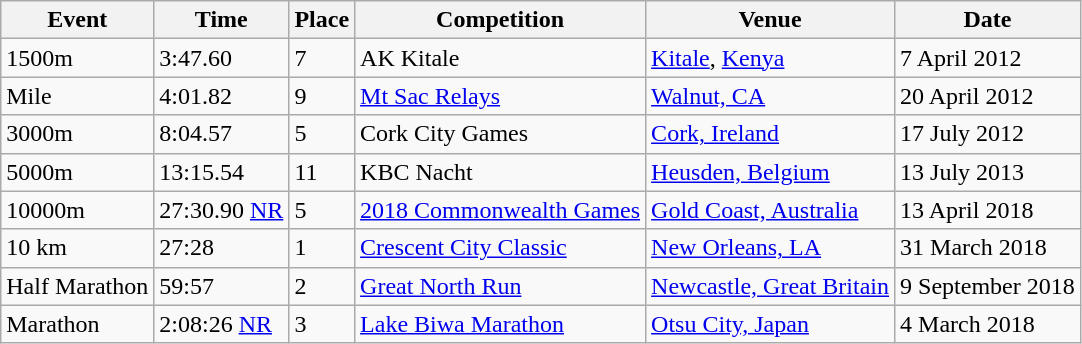<table class="wikitable">
<tr>
<th>Event</th>
<th>Time</th>
<th>Place</th>
<th>Competition</th>
<th>Venue</th>
<th>Date</th>
</tr>
<tr>
<td>1500m</td>
<td>3:47.60</td>
<td>7</td>
<td>AK Kitale</td>
<td><a href='#'>Kitale</a>, <a href='#'>Kenya</a></td>
<td>7 April 2012</td>
</tr>
<tr>
<td>Mile</td>
<td>4:01.82</td>
<td>9</td>
<td><a href='#'>Mt Sac Relays</a></td>
<td><a href='#'>Walnut, CA</a></td>
<td>20 April 2012</td>
</tr>
<tr>
<td>3000m</td>
<td>8:04.57</td>
<td>5</td>
<td>Cork City Games</td>
<td><a href='#'>Cork, Ireland</a></td>
<td>17 July 2012</td>
</tr>
<tr>
<td>5000m</td>
<td>13:15.54</td>
<td>11</td>
<td>KBC Nacht</td>
<td><a href='#'>Heusden, Belgium</a></td>
<td>13 July 2013</td>
</tr>
<tr>
<td>10000m</td>
<td>27:30.90 <a href='#'>NR</a></td>
<td>5</td>
<td><a href='#'>2018 Commonwealth Games</a></td>
<td><a href='#'>Gold Coast, Australia</a></td>
<td>13 April 2018</td>
</tr>
<tr>
<td>10 km</td>
<td>27:28</td>
<td>1</td>
<td><a href='#'>Crescent City Classic</a></td>
<td><a href='#'>New Orleans, LA</a></td>
<td>31 March 2018</td>
</tr>
<tr>
<td>Half Marathon</td>
<td>59:57</td>
<td>2</td>
<td><a href='#'>Great North Run</a></td>
<td><a href='#'>Newcastle, Great Britain</a></td>
<td>9 September 2018</td>
</tr>
<tr>
<td>Marathon</td>
<td>2:08:26 <a href='#'>NR</a></td>
<td>3</td>
<td><a href='#'>Lake Biwa Marathon</a></td>
<td><a href='#'>Otsu City, Japan</a></td>
<td>4 March 2018</td>
</tr>
</table>
